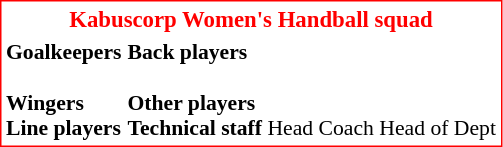<table class="toccolours" style="border:red solid 1px; background: #FFFFFF; font-size: 95%">
<tr>
<th colspan="5" style="background-color:white;color:red;">Kabuscorp Women's Handball squad <a href='#'></a></th>
</tr>
<tr>
<td style="font-size: 95%;" valign="top"><strong>Goalkeepers</strong><br>

<br><strong>Wingers</strong>


<br><strong>Line players</strong>
</td>
<td style="font-size: 95%;" valign="top"><strong>Back players</strong><br>



<br><strong>Other players</strong>



<br><strong>Technical staff</strong>
 Head Coach
 Head of Dept</td>
</tr>
</table>
